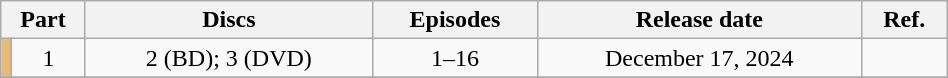<table class="wikitable" style="text-align: center; width: 50%;">
<tr>
<th colspan="2">Part</th>
<th>Discs</th>
<th>Episodes</th>
<th>Release date</th>
<th>Ref.</th>
</tr>
<tr>
<td rowspan="1" width="1%" style="background: #E7BB77;"></td>
<td>1</td>
<td>2 (BD); 3 (DVD)</td>
<td>1–16</td>
<td>December 17, 2024</td>
<td></td>
</tr>
<tr>
</tr>
</table>
